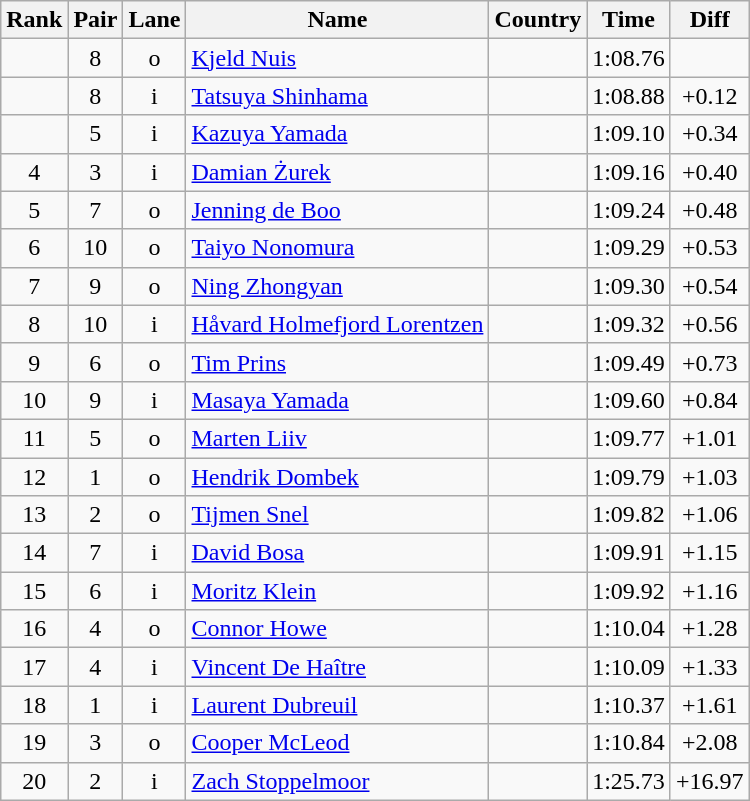<table class="wikitable sortable" style="text-align:center">
<tr>
<th>Rank</th>
<th>Pair</th>
<th>Lane</th>
<th>Name</th>
<th>Country</th>
<th>Time</th>
<th>Diff</th>
</tr>
<tr>
<td></td>
<td>8</td>
<td>o</td>
<td align=left><a href='#'>Kjeld Nuis</a></td>
<td align=left></td>
<td>1:08.76</td>
<td></td>
</tr>
<tr>
<td></td>
<td>8</td>
<td>i</td>
<td align=left><a href='#'>Tatsuya Shinhama</a></td>
<td align=left></td>
<td>1:08.88</td>
<td>+0.12</td>
</tr>
<tr>
<td></td>
<td>5</td>
<td>i</td>
<td align=left><a href='#'>Kazuya Yamada</a></td>
<td align=left></td>
<td>1:09.10</td>
<td>+0.34</td>
</tr>
<tr>
<td>4</td>
<td>3</td>
<td>i</td>
<td align=left><a href='#'>Damian Żurek</a></td>
<td align=left></td>
<td>1:09.16</td>
<td>+0.40</td>
</tr>
<tr>
<td>5</td>
<td>7</td>
<td>o</td>
<td align=left><a href='#'>Jenning de Boo</a></td>
<td align=left></td>
<td>1:09.24</td>
<td>+0.48</td>
</tr>
<tr>
<td>6</td>
<td>10</td>
<td>o</td>
<td align=left><a href='#'>Taiyo Nonomura</a></td>
<td align=left></td>
<td>1:09.29</td>
<td>+0.53</td>
</tr>
<tr>
<td>7</td>
<td>9</td>
<td>o</td>
<td align=left><a href='#'>Ning Zhongyan</a></td>
<td align=left></td>
<td>1:09.30</td>
<td>+0.54</td>
</tr>
<tr>
<td>8</td>
<td>10</td>
<td>i</td>
<td align=left><a href='#'>Håvard Holmefjord Lorentzen</a></td>
<td align=left></td>
<td>1:09.32</td>
<td>+0.56</td>
</tr>
<tr>
<td>9</td>
<td>6</td>
<td>o</td>
<td align=left><a href='#'>Tim Prins</a></td>
<td align=left></td>
<td>1:09.49</td>
<td>+0.73</td>
</tr>
<tr>
<td>10</td>
<td>9</td>
<td>i</td>
<td align=left><a href='#'>Masaya Yamada</a></td>
<td align=left></td>
<td>1:09.60</td>
<td>+0.84</td>
</tr>
<tr>
<td>11</td>
<td>5</td>
<td>o</td>
<td align=left><a href='#'>Marten Liiv</a></td>
<td align=left></td>
<td>1:09.77</td>
<td>+1.01</td>
</tr>
<tr>
<td>12</td>
<td>1</td>
<td>o</td>
<td align=left><a href='#'>Hendrik Dombek</a></td>
<td align=left></td>
<td>1:09.79</td>
<td>+1.03</td>
</tr>
<tr>
<td>13</td>
<td>2</td>
<td>o</td>
<td align=left><a href='#'>Tijmen Snel</a></td>
<td align=left></td>
<td>1:09.82</td>
<td>+1.06</td>
</tr>
<tr>
<td>14</td>
<td>7</td>
<td>i</td>
<td align=left><a href='#'>David Bosa</a></td>
<td align=left></td>
<td>1:09.91</td>
<td>+1.15</td>
</tr>
<tr>
<td>15</td>
<td>6</td>
<td>i</td>
<td align=left><a href='#'>Moritz Klein</a></td>
<td align=left></td>
<td>1:09.92</td>
<td>+1.16</td>
</tr>
<tr>
<td>16</td>
<td>4</td>
<td>o</td>
<td align=left><a href='#'>Connor Howe</a></td>
<td align=left></td>
<td>1:10.04</td>
<td>+1.28</td>
</tr>
<tr>
<td>17</td>
<td>4</td>
<td>i</td>
<td align=left><a href='#'>Vincent De Haître</a></td>
<td align=left></td>
<td>1:10.09</td>
<td>+1.33</td>
</tr>
<tr>
<td>18</td>
<td>1</td>
<td>i</td>
<td align=left><a href='#'>Laurent Dubreuil</a></td>
<td align=left></td>
<td>1:10.37</td>
<td>+1.61</td>
</tr>
<tr>
<td>19</td>
<td>3</td>
<td>o</td>
<td align=left><a href='#'>Cooper McLeod</a></td>
<td align=left></td>
<td>1:10.84</td>
<td>+2.08</td>
</tr>
<tr>
<td>20</td>
<td>2</td>
<td>i</td>
<td align=left><a href='#'>Zach Stoppelmoor</a></td>
<td align=left></td>
<td>1:25.73</td>
<td>+16.97</td>
</tr>
</table>
